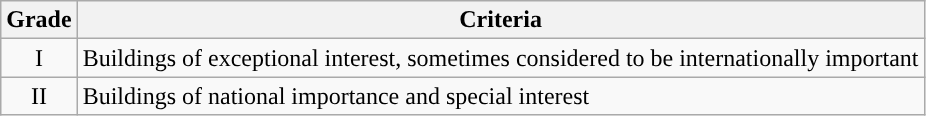<table class="wikitable">
<tr>
<th>Grade</th>
<th>Criteria</th>
</tr>
<tr>
<td align="center" >I</td>
<td>Buildings of exceptional interest, sometimes considered to be internationally important</td>
</tr>
<tr>
<td align="center" >II</td>
<td>Buildings of national importance and special interest</td>
</tr>
</table>
